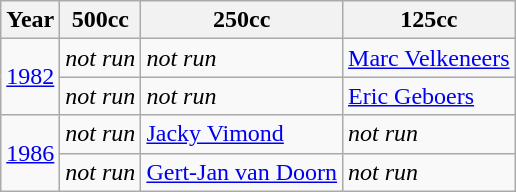<table class="wikitable">
<tr>
<th>Year</th>
<th>500cc</th>
<th>250cc</th>
<th>125cc</th>
</tr>
<tr>
<td rowspan=2><a href='#'>1982</a></td>
<td><em>not run</em></td>
<td><em>not run</em></td>
<td> <a href='#'>Marc Velkeneers</a></td>
</tr>
<tr>
<td><em>not run</em></td>
<td><em>not run</em></td>
<td> <a href='#'>Eric Geboers</a></td>
</tr>
<tr>
<td rowspan=2><a href='#'>1986</a></td>
<td><em>not run</em></td>
<td> <a href='#'>Jacky Vimond</a></td>
<td><em>not run</em></td>
</tr>
<tr>
<td><em>not run</em></td>
<td> <a href='#'>Gert-Jan van Doorn</a></td>
<td><em>not run</em></td>
</tr>
</table>
